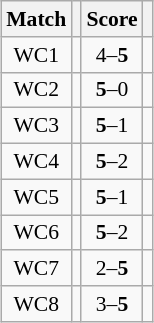<table class="wikitable" style="font-size: 90%; margin: 1em auto 1em auto;">
<tr>
<th>Match</th>
<th></th>
<th>Score</th>
<th></th>
</tr>
<tr>
<td align="center">WC1</td>
<td></td>
<td align="center">4–<strong>5</strong></td>
<td><strong></strong></td>
</tr>
<tr>
<td align="center">WC2</td>
<td><strong></strong></td>
<td align="center"><strong>5</strong>–0</td>
<td></td>
</tr>
<tr>
<td align="center">WC3</td>
<td><strong> </strong></td>
<td align="center"><strong>5</strong>–1</td>
<td></td>
</tr>
<tr>
<td align="center">WC4</td>
<td><strong></strong></td>
<td align="center"><strong>5</strong>–2</td>
<td></td>
</tr>
<tr>
<td align="center">WC5</td>
<td><strong></strong></td>
<td align="center"><strong>5</strong>–1</td>
<td></td>
</tr>
<tr>
<td align="center">WC6</td>
<td><strong></strong></td>
<td align="center"><strong>5</strong>–2</td>
<td></td>
</tr>
<tr>
<td align="center">WC7</td>
<td></td>
<td align="center">2–<strong>5</strong></td>
<td><strong></strong></td>
</tr>
<tr>
<td align="center">WC8</td>
<td></td>
<td align="center">3–<strong>5</strong></td>
<td><strong></strong></td>
</tr>
</table>
